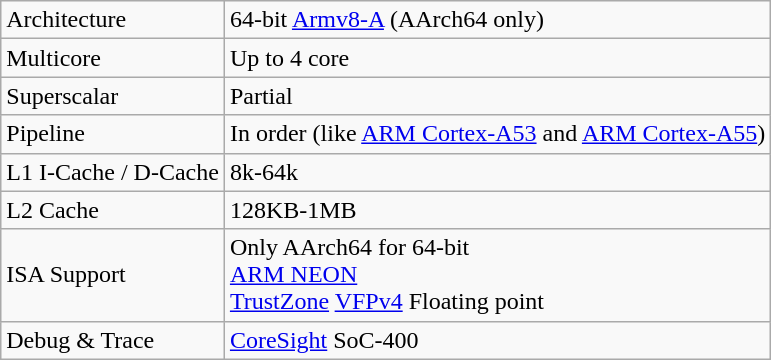<table class="wikitable">
<tr>
<td>Architecture</td>
<td>64-bit <a href='#'>Armv8-A</a> (AArch64 only)</td>
</tr>
<tr>
<td>Multicore</td>
<td>Up to 4 core</td>
</tr>
<tr>
<td>Superscalar</td>
<td>Partial</td>
</tr>
<tr>
<td>Pipeline</td>
<td>In order (like <a href='#'>ARM Cortex-A53</a> and <a href='#'>ARM Cortex-A55</a>)</td>
</tr>
<tr>
<td>L1 I-Cache / D-Cache</td>
<td>8k-64k</td>
</tr>
<tr>
<td>L2 Cache</td>
<td>128KB-1MB</td>
</tr>
<tr>
<td>ISA Support</td>
<td>Only AArch64 for 64-bit<br><a href='#'>ARM NEON</a><br><a href='#'>TrustZone</a>
<a href='#'>VFPv4</a> Floating point</td>
</tr>
<tr>
<td>Debug & Trace</td>
<td><a href='#'>CoreSight</a> SoC-400</td>
</tr>
</table>
